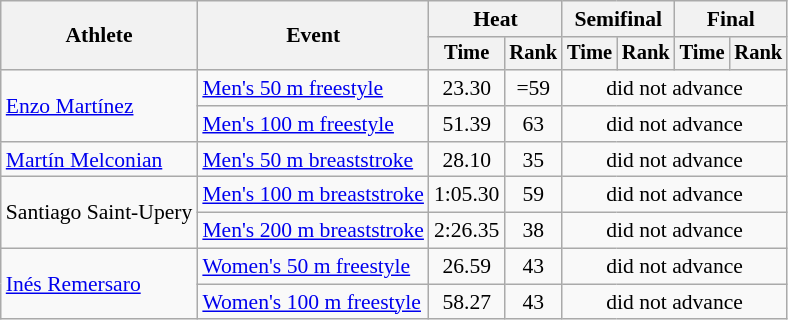<table class=wikitable style="font-size:90%">
<tr>
<th rowspan="2">Athlete</th>
<th rowspan="2">Event</th>
<th colspan="2">Heat</th>
<th colspan="2">Semifinal</th>
<th colspan="2">Final</th>
</tr>
<tr style="font-size:95%">
<th>Time</th>
<th>Rank</th>
<th>Time</th>
<th>Rank</th>
<th>Time</th>
<th>Rank</th>
</tr>
<tr align=center>
<td align=left rowspan=2><a href='#'>Enzo Martínez</a></td>
<td align=left><a href='#'>Men's 50 m freestyle</a></td>
<td>23.30</td>
<td>=59</td>
<td colspan=4>did not advance</td>
</tr>
<tr align=center>
<td align=left><a href='#'>Men's 100 m freestyle</a></td>
<td>51.39</td>
<td>63</td>
<td colspan=4>did not advance</td>
</tr>
<tr align=center>
<td align=left><a href='#'>Martín Melconian</a></td>
<td align=left><a href='#'>Men's 50 m breaststroke</a></td>
<td>28.10</td>
<td>35</td>
<td colspan=4>did not advance</td>
</tr>
<tr align=center>
<td align=left rowspan=2>Santiago Saint-Upery</td>
<td align=left><a href='#'>Men's 100 m breaststroke</a></td>
<td>1:05.30</td>
<td>59</td>
<td colspan=4>did not advance</td>
</tr>
<tr align=center>
<td align=left><a href='#'>Men's 200 m breaststroke</a></td>
<td>2:26.35</td>
<td>38</td>
<td colspan=4>did not advance</td>
</tr>
<tr align=center>
<td align=left rowspan=2><a href='#'>Inés Remersaro</a></td>
<td align=left><a href='#'>Women's 50 m freestyle</a></td>
<td>26.59</td>
<td>43</td>
<td colspan=4>did not advance</td>
</tr>
<tr align=center>
<td align=left><a href='#'>Women's 100 m freestyle</a></td>
<td>58.27</td>
<td>43</td>
<td colspan=4>did not advance</td>
</tr>
</table>
